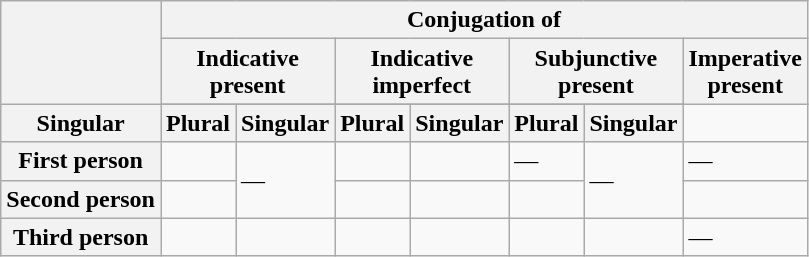<table class="wikitable">
<tr>
<th rowspan="3"></th>
<th colspan="8">Conjugation of </th>
</tr>
<tr>
<th colspan="2">Indicative<br>present</th>
<th colspan="2">Indicative<br>imperfect</th>
<th colspan="2">Subjunctive<br>present</th>
<th colspan="2">Imperative<br>present</th>
</tr>
<tr>
</tr>
<tr>
<th>Singular</th>
<th>Plural</th>
<th>Singular</th>
<th>Plural</th>
<th>Singular</th>
<th>Plural</th>
<th>Singular</th>
</tr>
<tr>
<th>First person</th>
<td></td>
<td rowspan="2">—</td>
<td></td>
<td></td>
<td>—</td>
<td rowspan="2">—</td>
<td>—</td>
</tr>
<tr>
<th>Second person</th>
<td></td>
<td></td>
<td></td>
<td></td>
<td></td>
</tr>
<tr>
<th>Third person</th>
<td></td>
<td></td>
<td></td>
<td></td>
<td></td>
<td></td>
<td>—</td>
</tr>
</table>
